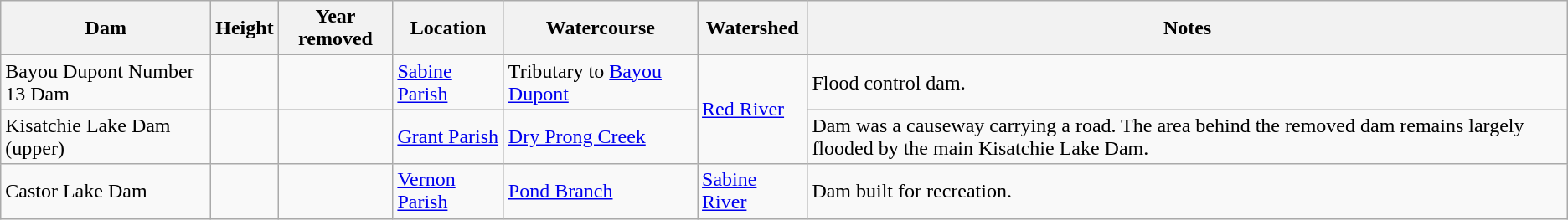<table class="wikitable sortable">
<tr>
<th>Dam</th>
<th>Height</th>
<th>Year removed</th>
<th>Location</th>
<th>Watercourse</th>
<th>Watershed</th>
<th>Notes</th>
</tr>
<tr>
<td>Bayou Dupont Number 13 Dam</td>
<td></td>
<td></td>
<td><a href='#'>Sabine Parish</a><br></td>
<td>Tributary to <a href='#'>Bayou Dupont</a></td>
<td rowspan=2><a href='#'>Red River</a></td>
<td>Flood control dam.</td>
</tr>
<tr>
<td>Kisatchie Lake Dam (upper)</td>
<td></td>
<td></td>
<td><a href='#'>Grant Parish</a><br></td>
<td><a href='#'>Dry Prong Creek</a></td>
<td>Dam was a causeway carrying a road. The area behind the removed dam remains largely flooded by the main Kisatchie Lake Dam.</td>
</tr>
<tr>
<td>Castor Lake Dam</td>
<td></td>
<td></td>
<td><a href='#'>Vernon Parish</a><br></td>
<td><a href='#'>Pond Branch</a></td>
<td><a href='#'>Sabine River</a></td>
<td>Dam built for recreation.</td>
</tr>
</table>
